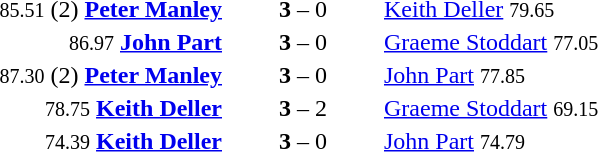<table style="text-align:center">
<tr>
<th width=223></th>
<th width=100></th>
<th width=223></th>
</tr>
<tr>
<td align=right><small>85.51</small> (2) <strong><a href='#'>Peter Manley</a></strong> </td>
<td><strong>3</strong> – 0</td>
<td align=left> <a href='#'>Keith Deller</a> <small>79.65</small></td>
</tr>
<tr>
<td align=right><small>86.97</small> <strong><a href='#'>John Part</a></strong> </td>
<td><strong>3</strong> – 0</td>
<td align=left> <a href='#'>Graeme Stoddart</a> <small>77.05</small></td>
</tr>
<tr>
<td align=right><small>87.30</small> (2) <strong><a href='#'>Peter Manley</a></strong> </td>
<td><strong>3</strong> – 0</td>
<td align=left> <a href='#'>John Part</a> <small>77.85</small></td>
</tr>
<tr>
<td align=right><small>78.75</small> <strong><a href='#'>Keith Deller</a></strong> </td>
<td><strong>3</strong> – 2</td>
<td align=left> <a href='#'>Graeme Stoddart</a> <small>69.15</small></td>
</tr>
<tr>
<td align=right><small>74.39</small> <strong><a href='#'>Keith Deller</a></strong> </td>
<td><strong>3</strong> – 0</td>
<td align=left> <a href='#'>John Part</a> <small>74.79</small></td>
</tr>
</table>
